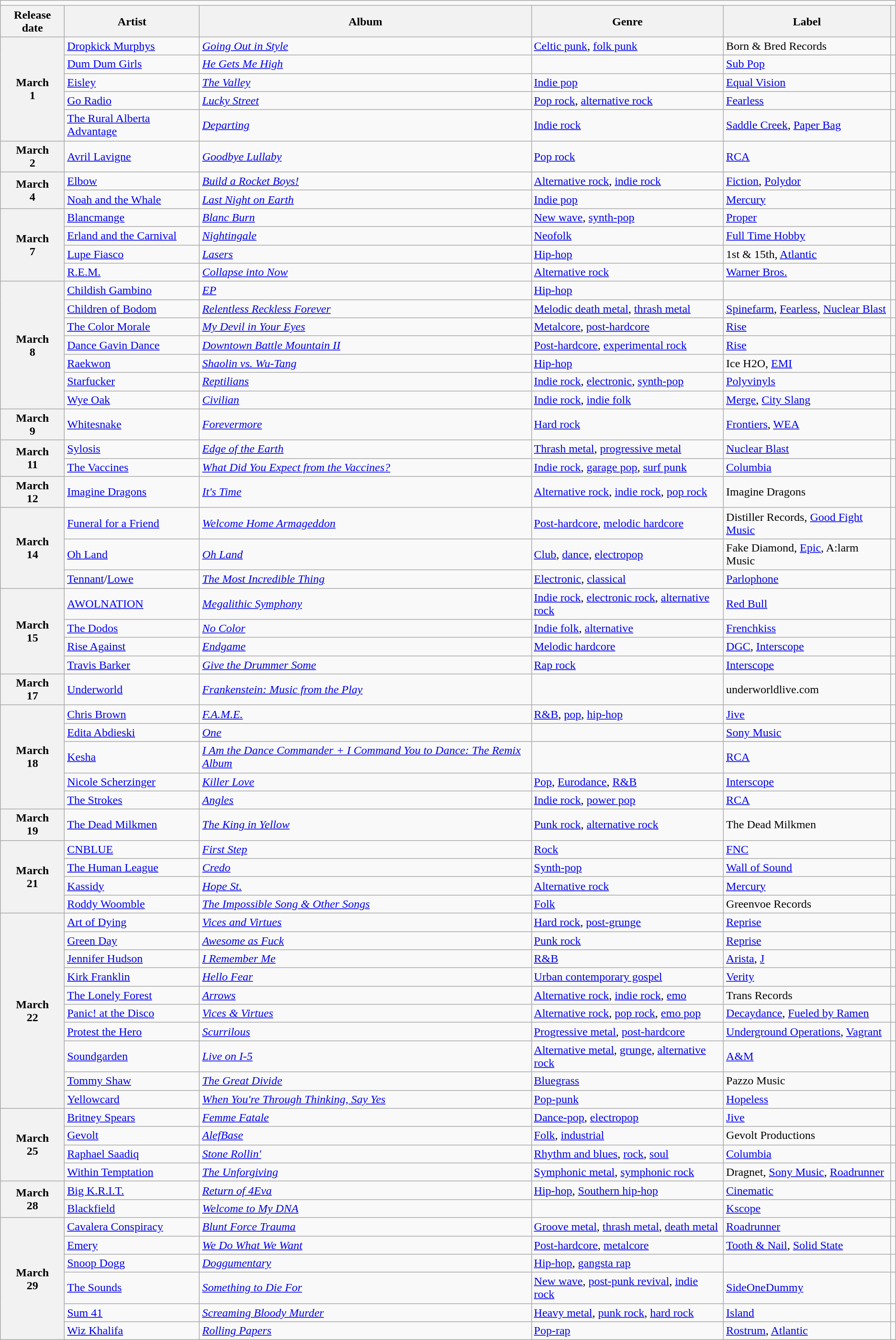<table class="wikitable plainrowheaders">
<tr>
<td colspan="6" style="text-align:center;"></td>
</tr>
<tr>
<th scope="col">Release date</th>
<th scope="col">Artist</th>
<th scope="col">Album</th>
<th scope="col">Genre</th>
<th scope="col">Label</th>
<th scope="col"></th>
</tr>
<tr>
<th scope="row" rowspan="5" style="text-align:center;">March<br>1</th>
<td><a href='#'>Dropkick Murphys</a></td>
<td><em><a href='#'>Going Out in Style</a></em></td>
<td><a href='#'>Celtic punk</a>, <a href='#'>folk punk</a></td>
<td>Born & Bred Records</td>
<td></td>
</tr>
<tr>
<td><a href='#'>Dum Dum Girls</a></td>
<td><em><a href='#'>He Gets Me High</a></em></td>
<td></td>
<td><a href='#'>Sub Pop</a></td>
<td></td>
</tr>
<tr>
<td><a href='#'>Eisley</a></td>
<td><em><a href='#'>The Valley</a></em></td>
<td><a href='#'>Indie pop</a></td>
<td><a href='#'>Equal Vision</a></td>
<td></td>
</tr>
<tr>
<td><a href='#'>Go Radio</a></td>
<td><em><a href='#'>Lucky Street</a></em></td>
<td><a href='#'>Pop rock</a>, <a href='#'>alternative rock</a></td>
<td><a href='#'>Fearless</a></td>
<td></td>
</tr>
<tr>
<td><a href='#'>The Rural Alberta Advantage</a></td>
<td><em><a href='#'>Departing</a></em></td>
<td><a href='#'>Indie rock</a></td>
<td><a href='#'>Saddle Creek</a>, <a href='#'>Paper Bag</a></td>
<td></td>
</tr>
<tr>
<th scope="row" style="text-align:center;">March<br>2</th>
<td><a href='#'>Avril Lavigne</a></td>
<td><em><a href='#'>Goodbye Lullaby</a></em></td>
<td><a href='#'>Pop rock</a></td>
<td><a href='#'>RCA</a></td>
<td></td>
</tr>
<tr>
<th scope="row" rowspan="2" style="text-align:center;">March<br>4</th>
<td><a href='#'>Elbow</a></td>
<td><em><a href='#'>Build a Rocket Boys!</a></em></td>
<td><a href='#'>Alternative rock</a>, <a href='#'>indie rock</a></td>
<td><a href='#'>Fiction</a>, <a href='#'>Polydor</a></td>
<td></td>
</tr>
<tr>
<td><a href='#'>Noah and the Whale</a></td>
<td><em><a href='#'>Last Night on Earth</a></em></td>
<td><a href='#'>Indie pop</a></td>
<td><a href='#'>Mercury</a></td>
<td></td>
</tr>
<tr>
<th scope="row" rowspan="4" style="text-align:center;">March<br>7</th>
<td><a href='#'>Blancmange</a></td>
<td><em><a href='#'>Blanc Burn</a></em></td>
<td><a href='#'>New wave</a>, <a href='#'>synth-pop</a></td>
<td><a href='#'>Proper</a></td>
<td></td>
</tr>
<tr>
<td><a href='#'>Erland and the Carnival</a></td>
<td><em><a href='#'>Nightingale</a></em></td>
<td><a href='#'>Neofolk</a></td>
<td><a href='#'>Full Time Hobby</a></td>
<td></td>
</tr>
<tr>
<td><a href='#'>Lupe Fiasco</a></td>
<td><em><a href='#'>Lasers</a></em></td>
<td><a href='#'>Hip-hop</a></td>
<td>1st & 15th, <a href='#'>Atlantic</a></td>
<td></td>
</tr>
<tr>
<td><a href='#'>R.E.M.</a></td>
<td><em><a href='#'>Collapse into Now</a></em></td>
<td><a href='#'>Alternative rock</a></td>
<td><a href='#'>Warner Bros.</a></td>
<td></td>
</tr>
<tr>
<th scope="row" rowspan="7" style="text-align:center;">March<br>8</th>
<td><a href='#'>Childish Gambino</a></td>
<td><em><a href='#'>EP</a></em></td>
<td><a href='#'>Hip-hop</a></td>
<td></td>
<td></td>
</tr>
<tr>
<td><a href='#'>Children of Bodom</a></td>
<td><em><a href='#'>Relentless Reckless Forever</a></em></td>
<td><a href='#'>Melodic death metal</a>, <a href='#'>thrash metal</a></td>
<td><a href='#'>Spinefarm</a>, <a href='#'>Fearless</a>, <a href='#'>Nuclear Blast</a></td>
<td></td>
</tr>
<tr>
<td><a href='#'>The Color Morale</a></td>
<td><em><a href='#'>My Devil in Your Eyes</a></em></td>
<td><a href='#'>Metalcore</a>, <a href='#'>post-hardcore</a></td>
<td><a href='#'>Rise</a></td>
<td></td>
</tr>
<tr>
<td><a href='#'>Dance Gavin Dance</a></td>
<td><em><a href='#'>Downtown Battle Mountain II</a></em></td>
<td><a href='#'>Post-hardcore</a>, <a href='#'>experimental rock</a></td>
<td><a href='#'>Rise</a></td>
<td></td>
</tr>
<tr>
<td><a href='#'>Raekwon</a></td>
<td><em><a href='#'>Shaolin vs. Wu-Tang</a></em></td>
<td><a href='#'>Hip-hop</a></td>
<td>Ice H2O, <a href='#'>EMI</a></td>
<td></td>
</tr>
<tr>
<td><a href='#'>Starfucker</a></td>
<td><em><a href='#'>Reptilians</a></em></td>
<td><a href='#'>Indie rock</a>, <a href='#'>electronic</a>, <a href='#'>synth-pop</a></td>
<td><a href='#'>Polyvinyls</a></td>
<td></td>
</tr>
<tr>
<td><a href='#'>Wye Oak</a></td>
<td><em><a href='#'>Civilian</a></em></td>
<td><a href='#'>Indie rock</a>, <a href='#'>indie folk</a></td>
<td><a href='#'>Merge</a>, <a href='#'>City Slang</a></td>
<td></td>
</tr>
<tr>
<th scope="row" style="text-align:center;">March<br>9</th>
<td><a href='#'>Whitesnake</a></td>
<td><em><a href='#'>Forevermore</a></em></td>
<td><a href='#'>Hard rock</a></td>
<td><a href='#'>Frontiers</a>, <a href='#'>WEA</a></td>
<td></td>
</tr>
<tr>
<th scope="row" rowspan="2" style="text-align:center;">March<br>11</th>
<td><a href='#'>Sylosis</a></td>
<td><em><a href='#'>Edge of the Earth</a></em></td>
<td><a href='#'>Thrash metal</a>, <a href='#'>progressive metal</a></td>
<td><a href='#'>Nuclear Blast</a></td>
<td></td>
</tr>
<tr>
<td><a href='#'>The Vaccines</a></td>
<td><em><a href='#'>What Did You Expect from the Vaccines?</a></em></td>
<td><a href='#'>Indie rock</a>, <a href='#'>garage pop</a>, <a href='#'>surf punk</a></td>
<td><a href='#'>Columbia</a></td>
<td></td>
</tr>
<tr>
<th scope="row" style="text-align:center;">March<br>12</th>
<td><a href='#'>Imagine Dragons</a></td>
<td><em><a href='#'>It's Time</a></em></td>
<td><a href='#'>Alternative rock</a>, <a href='#'>indie rock</a>, <a href='#'>pop rock</a></td>
<td>Imagine Dragons</td>
<td></td>
</tr>
<tr>
<th scope="row" rowspan="3" style="text-align:center;">March<br>14</th>
<td><a href='#'>Funeral for a Friend</a></td>
<td><em><a href='#'>Welcome Home Armageddon</a></em></td>
<td><a href='#'>Post-hardcore</a>, <a href='#'>melodic hardcore</a></td>
<td>Distiller Records, <a href='#'>Good Fight Music</a></td>
<td></td>
</tr>
<tr>
<td><a href='#'>Oh Land</a></td>
<td><em><a href='#'>Oh Land</a></em></td>
<td><a href='#'>Club</a>, <a href='#'>dance</a>, <a href='#'>electropop</a></td>
<td>Fake Diamond, <a href='#'>Epic</a>, A:larm Music</td>
<td></td>
</tr>
<tr>
<td><a href='#'>Tennant</a>/<a href='#'>Lowe</a></td>
<td><em><a href='#'>The Most Incredible Thing</a></em></td>
<td><a href='#'>Electronic</a>, <a href='#'>classical</a></td>
<td><a href='#'>Parlophone</a></td>
<td></td>
</tr>
<tr>
<th scope="row" rowspan="4" style="text-align:center;">March<br>15</th>
<td><a href='#'>AWOLNATION</a></td>
<td><em><a href='#'>Megalithic Symphony</a></em></td>
<td><a href='#'>Indie rock</a>, <a href='#'>electronic rock</a>, <a href='#'>alternative rock</a></td>
<td><a href='#'>Red Bull</a></td>
<td></td>
</tr>
<tr>
<td><a href='#'>The Dodos</a></td>
<td><em><a href='#'>No Color</a></em></td>
<td><a href='#'>Indie folk</a>, <a href='#'>alternative</a></td>
<td><a href='#'>Frenchkiss</a></td>
<td></td>
</tr>
<tr>
<td><a href='#'>Rise Against</a></td>
<td><em><a href='#'>Endgame</a></em></td>
<td><a href='#'>Melodic hardcore</a></td>
<td><a href='#'>DGC</a>, <a href='#'>Interscope</a></td>
<td></td>
</tr>
<tr>
<td><a href='#'>Travis Barker</a></td>
<td><em><a href='#'>Give the Drummer Some</a></em></td>
<td><a href='#'>Rap rock</a></td>
<td><a href='#'>Interscope</a></td>
<td></td>
</tr>
<tr>
<th scope="row" style="text-align:center;">March<br>17</th>
<td><a href='#'>Underworld</a></td>
<td><em><a href='#'>Frankenstein: Music from the Play</a></em></td>
<td></td>
<td>underworldlive.com</td>
<td></td>
</tr>
<tr>
<th scope="row" rowspan="5" style="text-align:center;">March<br>18</th>
<td><a href='#'>Chris Brown</a></td>
<td><em><a href='#'>F.A.M.E.</a></em></td>
<td><a href='#'>R&B</a>, <a href='#'>pop</a>, <a href='#'>hip-hop</a></td>
<td><a href='#'>Jive</a></td>
<td></td>
</tr>
<tr>
<td><a href='#'>Edita Abdieski</a></td>
<td><em><a href='#'>One</a></em></td>
<td></td>
<td><a href='#'>Sony Music</a></td>
<td></td>
</tr>
<tr>
<td><a href='#'>Kesha</a></td>
<td><em><a href='#'>I Am the Dance Commander + I Command You to Dance: The Remix Album</a></em></td>
<td></td>
<td><a href='#'>RCA</a></td>
<td></td>
</tr>
<tr>
<td><a href='#'>Nicole Scherzinger</a></td>
<td><em><a href='#'>Killer Love</a></em></td>
<td><a href='#'>Pop</a>, <a href='#'>Eurodance</a>, <a href='#'>R&B</a></td>
<td><a href='#'>Interscope</a></td>
<td></td>
</tr>
<tr>
<td><a href='#'>The Strokes</a></td>
<td><em><a href='#'>Angles</a></em></td>
<td><a href='#'>Indie rock</a>, <a href='#'>power pop</a></td>
<td><a href='#'>RCA</a></td>
<td></td>
</tr>
<tr>
<th scope="row" style="text-align:center;">March<br>19</th>
<td><a href='#'>The Dead Milkmen</a></td>
<td><em><a href='#'>The King in Yellow</a></em></td>
<td><a href='#'>Punk rock</a>, <a href='#'>alternative rock</a></td>
<td>The Dead Milkmen</td>
<td></td>
</tr>
<tr>
<th scope="row" rowspan="4" style="text-align:center;">March<br>21</th>
<td><a href='#'>CNBLUE</a></td>
<td><em><a href='#'>First Step</a></em></td>
<td><a href='#'>Rock</a></td>
<td><a href='#'>FNC</a></td>
<td></td>
</tr>
<tr>
<td><a href='#'>The Human League</a></td>
<td><em><a href='#'>Credo</a></em></td>
<td><a href='#'>Synth-pop</a></td>
<td><a href='#'>Wall of Sound</a></td>
<td></td>
</tr>
<tr>
<td><a href='#'>Kassidy</a></td>
<td><em><a href='#'>Hope St.</a></em></td>
<td><a href='#'>Alternative rock</a></td>
<td><a href='#'>Mercury</a></td>
<td></td>
</tr>
<tr>
<td><a href='#'>Roddy Woomble</a></td>
<td><em><a href='#'>The Impossible Song & Other Songs</a></em></td>
<td><a href='#'>Folk</a></td>
<td>Greenvoe Records</td>
<td></td>
</tr>
<tr>
<th scope="row" rowspan="10" style="text-align:center;">March<br>22</th>
<td><a href='#'>Art of Dying</a></td>
<td><em><a href='#'>Vices and Virtues</a></em></td>
<td><a href='#'>Hard rock</a>, <a href='#'>post-grunge</a></td>
<td><a href='#'>Reprise</a></td>
<td></td>
</tr>
<tr>
<td><a href='#'>Green Day</a></td>
<td><em><a href='#'>Awesome as Fuck</a></em></td>
<td><a href='#'>Punk rock</a></td>
<td><a href='#'>Reprise</a></td>
<td></td>
</tr>
<tr>
<td><a href='#'>Jennifer Hudson</a></td>
<td><em><a href='#'>I Remember Me</a></em></td>
<td><a href='#'>R&B</a></td>
<td><a href='#'>Arista</a>, <a href='#'>J</a></td>
<td></td>
</tr>
<tr>
<td><a href='#'>Kirk Franklin</a></td>
<td><em><a href='#'>Hello Fear</a></em></td>
<td><a href='#'>Urban contemporary gospel</a></td>
<td><a href='#'>Verity</a></td>
<td></td>
</tr>
<tr>
<td><a href='#'>The Lonely Forest</a></td>
<td><em><a href='#'>Arrows</a></em></td>
<td><a href='#'>Alternative rock</a>, <a href='#'>indie rock</a>, <a href='#'>emo</a></td>
<td>Trans Records</td>
<td></td>
</tr>
<tr>
<td><a href='#'>Panic! at the Disco</a></td>
<td><em><a href='#'>Vices & Virtues</a></em></td>
<td><a href='#'>Alternative rock</a>, <a href='#'>pop rock</a>, <a href='#'>emo pop</a></td>
<td><a href='#'>Decaydance</a>, <a href='#'>Fueled by Ramen</a></td>
<td></td>
</tr>
<tr>
<td><a href='#'>Protest the Hero</a></td>
<td><em><a href='#'>Scurrilous</a></em></td>
<td><a href='#'>Progressive metal</a>, <a href='#'>post-hardcore</a></td>
<td><a href='#'>Underground Operations</a>, <a href='#'>Vagrant</a></td>
<td></td>
</tr>
<tr>
<td><a href='#'>Soundgarden</a></td>
<td><em><a href='#'>Live on I-5</a></em></td>
<td><a href='#'>Alternative metal</a>, <a href='#'>grunge</a>, <a href='#'>alternative rock</a></td>
<td><a href='#'>A&M</a></td>
<td></td>
</tr>
<tr>
<td><a href='#'>Tommy Shaw</a></td>
<td><em><a href='#'>The Great Divide</a></em></td>
<td><a href='#'>Bluegrass</a></td>
<td>Pazzo Music</td>
<td></td>
</tr>
<tr>
<td><a href='#'>Yellowcard</a></td>
<td><em><a href='#'>When You're Through Thinking, Say Yes</a></em></td>
<td><a href='#'>Pop-punk</a></td>
<td><a href='#'>Hopeless</a></td>
<td></td>
</tr>
<tr>
<th scope="row" rowspan="4" style="text-align:center;">March<br>25</th>
<td><a href='#'>Britney Spears</a></td>
<td><em><a href='#'>Femme Fatale</a></em></td>
<td><a href='#'>Dance-pop</a>, <a href='#'>electropop</a></td>
<td><a href='#'>Jive</a></td>
<td></td>
</tr>
<tr>
<td><a href='#'>Gevolt</a></td>
<td><em><a href='#'>AlefBase</a></em></td>
<td><a href='#'>Folk</a>, <a href='#'>industrial</a></td>
<td>Gevolt Productions</td>
<td></td>
</tr>
<tr>
<td><a href='#'>Raphael Saadiq</a></td>
<td><em><a href='#'>Stone Rollin'</a></em></td>
<td><a href='#'>Rhythm and blues</a>, <a href='#'>rock</a>, <a href='#'>soul</a></td>
<td><a href='#'>Columbia</a></td>
<td></td>
</tr>
<tr>
<td><a href='#'>Within Temptation</a></td>
<td><em><a href='#'>The Unforgiving</a></em></td>
<td><a href='#'>Symphonic metal</a>, <a href='#'>symphonic rock</a></td>
<td>Dragnet, <a href='#'>Sony Music</a>, <a href='#'>Roadrunner</a></td>
<td></td>
</tr>
<tr>
<th scope="row" rowspan="2" style="text-align:center;">March<br>28</th>
<td><a href='#'>Big K.R.I.T.</a></td>
<td><em><a href='#'>Return of 4Eva</a></em></td>
<td><a href='#'>Hip-hop</a>, <a href='#'>Southern hip-hop</a></td>
<td><a href='#'>Cinematic</a></td>
<td></td>
</tr>
<tr>
<td><a href='#'>Blackfield</a></td>
<td><em><a href='#'>Welcome to My DNA</a></em></td>
<td></td>
<td><a href='#'>Kscope</a></td>
<td></td>
</tr>
<tr>
<th scope="row" rowspan="6" style="text-align:center;">March<br>29</th>
<td><a href='#'>Cavalera Conspiracy</a></td>
<td><em><a href='#'>Blunt Force Trauma</a></em></td>
<td><a href='#'>Groove metal</a>, <a href='#'>thrash metal</a>, <a href='#'>death metal</a></td>
<td><a href='#'>Roadrunner</a></td>
<td></td>
</tr>
<tr>
<td><a href='#'>Emery</a></td>
<td><em><a href='#'>We Do What We Want</a></em></td>
<td><a href='#'>Post-hardcore</a>, <a href='#'>metalcore</a></td>
<td><a href='#'>Tooth & Nail</a>, <a href='#'>Solid State</a></td>
<td></td>
</tr>
<tr>
<td><a href='#'>Snoop Dogg</a></td>
<td><em><a href='#'>Doggumentary</a></em></td>
<td><a href='#'>Hip-hop</a>, <a href='#'>gangsta rap</a></td>
<td></td>
<td></td>
</tr>
<tr>
<td><a href='#'>The Sounds</a></td>
<td><em><a href='#'>Something to Die For</a></em></td>
<td><a href='#'>New wave</a>, <a href='#'>post-punk revival</a>, <a href='#'>indie rock</a></td>
<td><a href='#'>SideOneDummy</a></td>
<td></td>
</tr>
<tr>
<td><a href='#'>Sum 41</a></td>
<td><em><a href='#'>Screaming Bloody Murder</a></em></td>
<td><a href='#'>Heavy metal</a>, <a href='#'>punk rock</a>, <a href='#'>hard rock</a></td>
<td><a href='#'>Island</a></td>
<td></td>
</tr>
<tr>
<td><a href='#'>Wiz Khalifa</a></td>
<td><em><a href='#'>Rolling Papers</a></em></td>
<td><a href='#'>Pop-rap</a></td>
<td><a href='#'>Rostrum</a>, <a href='#'>Atlantic</a></td>
<td></td>
</tr>
</table>
